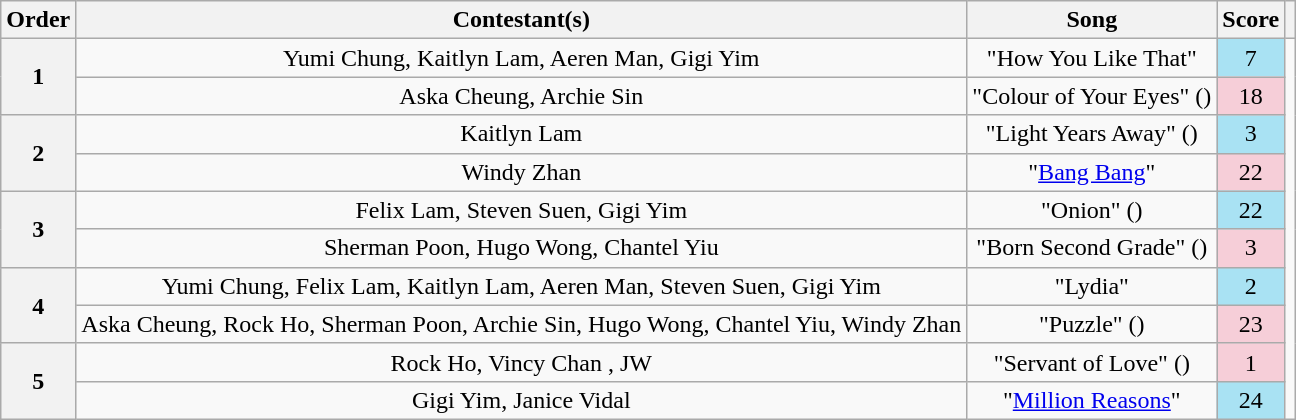<table class="wikitable unsortable" style="text-align:center; line-height:18px;">
<tr>
<th scope="col">Order</th>
<th scope="col">Contestant(s)</th>
<th scope="col">Song</th>
<th scope="col">Score<br></th>
<th></th>
</tr>
<tr>
<th scope="row" rowspan="2">1</th>
<td>Yumi Chung, Kaitlyn Lam, Aeren Man, Gigi Yim</td>
<td>"How You Like That" </td>
<td style="background:#A9E2F3;">7</td>
<td rowspan="10"></td>
</tr>
<tr>
<td>Aska Cheung, Archie Sin</td>
<td>"Colour of Your Eyes" () </td>
<td style="background:#F6CED8;">18</td>
</tr>
<tr>
<th scope="row" rowspan="2">2</th>
<td>Kaitlyn Lam</td>
<td>"Light Years Away" () </td>
<td style="background:#A9E2F3;">3</td>
</tr>
<tr>
<td>Windy Zhan</td>
<td>"<a href='#'>Bang Bang</a>" </td>
<td style="background:#F6CED8;">22</td>
</tr>
<tr>
<th scope="row" rowspan="2">3</th>
<td>Felix Lam, Steven Suen, Gigi Yim</td>
<td>"Onion" () </td>
<td style="background:#A9E2F3;">22</td>
</tr>
<tr>
<td>Sherman Poon, Hugo Wong, Chantel Yiu</td>
<td>"Born Second Grade" () </td>
<td style="background:#F6CED8;">3</td>
</tr>
<tr>
<th scope="row" rowspan="2">4</th>
<td>Yumi Chung, Felix Lam, Kaitlyn Lam, Aeren Man, Steven Suen, Gigi Yim</td>
<td>"Lydia" </td>
<td style="background:#A9E2F3;">2</td>
</tr>
<tr>
<td>Aska Cheung, Rock Ho, Sherman Poon, Archie Sin, Hugo Wong, Chantel Yiu, Windy Zhan</td>
<td>"Puzzle" () </td>
<td style="background:#F6CED8;">23</td>
</tr>
<tr>
<th scope="row" rowspan="2">5</th>
<td>Rock Ho, Vincy Chan , JW </td>
<td>"Servant of Love" () </td>
<td style="background:#F6CED8;">1</td>
</tr>
<tr>
<td>Gigi Yim, Janice Vidal </td>
<td>"<a href='#'>Million Reasons</a>" </td>
<td style="background:#A9E2F3;">24</td>
</tr>
</table>
